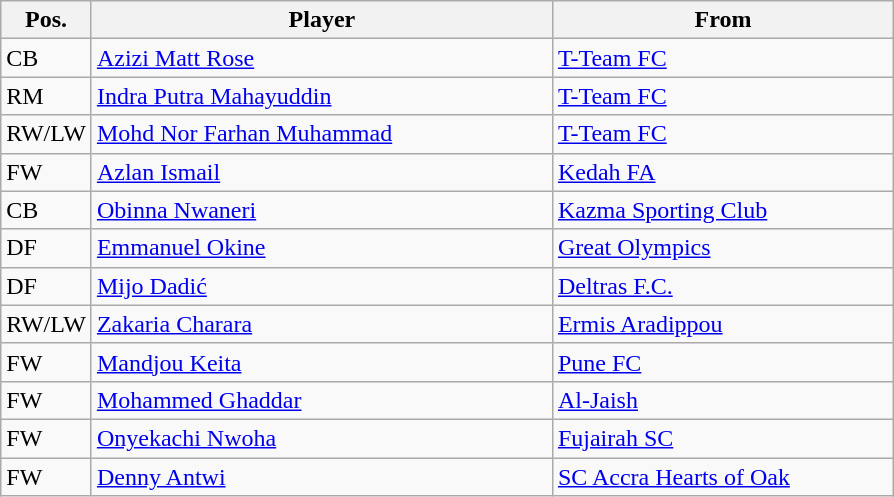<table class="wikitable">
<tr>
<th>Pos.</th>
<th width=300>Player</th>
<th width=220>From</th>
</tr>
<tr>
<td>CB</td>
<td>  <a href='#'>Azizi Matt Rose</a></td>
<td> <a href='#'>T-Team FC</a></td>
</tr>
<tr>
<td>RM</td>
<td>  <a href='#'>Indra Putra Mahayuddin</a></td>
<td> <a href='#'>T-Team FC</a></td>
</tr>
<tr>
<td>RW/LW</td>
<td>  <a href='#'>Mohd Nor Farhan Muhammad</a></td>
<td> <a href='#'>T-Team FC</a></td>
</tr>
<tr>
<td>FW</td>
<td>  <a href='#'>Azlan Ismail</a></td>
<td> <a href='#'>Kedah FA</a></td>
</tr>
<tr>
<td>CB</td>
<td> <a href='#'>Obinna Nwaneri</a></td>
<td> <a href='#'>Kazma Sporting Club</a></td>
</tr>
<tr>
<td>DF</td>
<td> <a href='#'>Emmanuel Okine</a></td>
<td> <a href='#'>Great Olympics</a></td>
</tr>
<tr>
<td>DF</td>
<td> <a href='#'>Mijo Dadić</a></td>
<td> <a href='#'>Deltras F.C.</a></td>
</tr>
<tr>
<td>RW/LW</td>
<td> <a href='#'>Zakaria Charara</a></td>
<td> <a href='#'>Ermis Aradippou</a></td>
</tr>
<tr>
<td>FW</td>
<td> <a href='#'>Mandjou Keita</a></td>
<td> <a href='#'>Pune FC</a></td>
</tr>
<tr>
<td>FW</td>
<td> <a href='#'>Mohammed Ghaddar</a></td>
<td> <a href='#'>Al-Jaish</a></td>
</tr>
<tr>
<td>FW</td>
<td> <a href='#'>Onyekachi Nwoha</a></td>
<td> <a href='#'>Fujairah SC</a></td>
</tr>
<tr>
<td>FW</td>
<td> <a href='#'>Denny Antwi</a></td>
<td> <a href='#'>SC Accra Hearts of Oak</a></td>
</tr>
</table>
